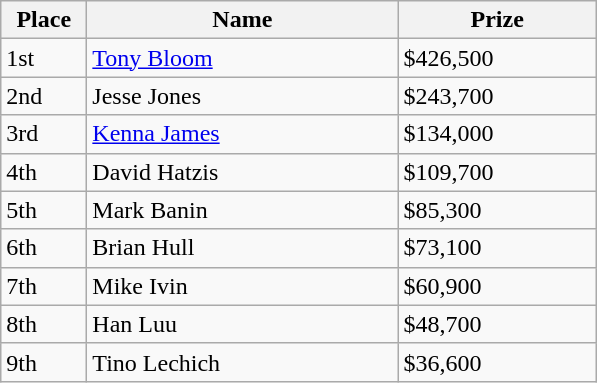<table class="wikitable">
<tr>
<th width="50">Place</th>
<th width="200">Name</th>
<th width="125">Prize</th>
</tr>
<tr>
<td>1st</td>
<td> <a href='#'>Tony Bloom</a></td>
<td>$426,500</td>
</tr>
<tr>
<td>2nd</td>
<td> Jesse Jones</td>
<td>$243,700</td>
</tr>
<tr>
<td>3rd</td>
<td> <a href='#'>Kenna James</a></td>
<td>$134,000</td>
</tr>
<tr>
<td>4th</td>
<td> David Hatzis</td>
<td>$109,700</td>
</tr>
<tr>
<td>5th</td>
<td> Mark Banin</td>
<td>$85,300</td>
</tr>
<tr>
<td>6th</td>
<td> Brian Hull</td>
<td>$73,100</td>
</tr>
<tr>
<td>7th</td>
<td> Mike Ivin</td>
<td>$60,900</td>
</tr>
<tr>
<td>8th</td>
<td> Han Luu</td>
<td>$48,700</td>
</tr>
<tr>
<td>9th</td>
<td> Tino Lechich</td>
<td>$36,600</td>
</tr>
</table>
